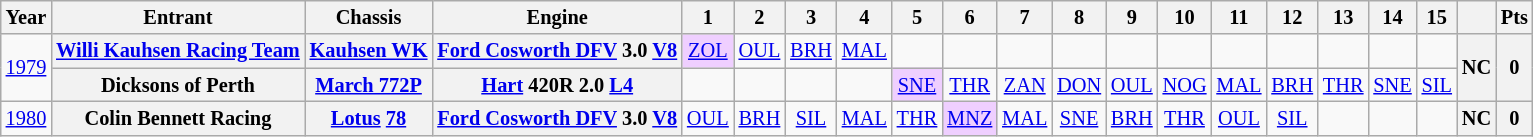<table class="wikitable" style="text-align:center; font-size:85%">
<tr>
<th>Year</th>
<th>Entrant</th>
<th>Chassis</th>
<th>Engine</th>
<th>1</th>
<th>2</th>
<th>3</th>
<th>4</th>
<th>5</th>
<th>6</th>
<th>7</th>
<th>8</th>
<th>9</th>
<th>10</th>
<th>11</th>
<th>12</th>
<th>13</th>
<th>14</th>
<th>15</th>
<th></th>
<th>Pts</th>
</tr>
<tr>
<td rowspan=2><a href='#'>1979</a></td>
<th nowrap><a href='#'>Willi Kauhsen Racing Team</a></th>
<th nowrap><a href='#'>Kauhsen WK</a></th>
<th nowrap><a href='#'>Ford Cosworth DFV</a> 3.0 <a href='#'>V8</a></th>
<td style="background:#EFCFFF;"><a href='#'>ZOL</a><br></td>
<td><a href='#'>OUL</a></td>
<td><a href='#'>BRH</a></td>
<td><a href='#'>MAL</a></td>
<td></td>
<td></td>
<td></td>
<td></td>
<td></td>
<td></td>
<td></td>
<td></td>
<td></td>
<td></td>
<td></td>
<th rowspan=2>NC</th>
<th rowspan=2>0</th>
</tr>
<tr>
<th nowrap>Dicksons of Perth</th>
<th nowrap><a href='#'>March 772P</a></th>
<th nowrap><a href='#'>Hart</a> 420R 2.0 <a href='#'>L4</a></th>
<td></td>
<td></td>
<td></td>
<td></td>
<td style="background:#EFCFFF;"><a href='#'>SNE</a><br></td>
<td><a href='#'>THR</a></td>
<td><a href='#'>ZAN</a></td>
<td><a href='#'>DON</a></td>
<td><a href='#'>OUL</a></td>
<td><a href='#'>NOG</a></td>
<td><a href='#'>MAL</a></td>
<td><a href='#'>BRH</a></td>
<td><a href='#'>THR</a></td>
<td><a href='#'>SNE</a></td>
<td><a href='#'>SIL</a></td>
</tr>
<tr>
<td><a href='#'>1980</a></td>
<th nowrap>Colin Bennett Racing</th>
<th nowrap><a href='#'>Lotus</a> <a href='#'>78</a></th>
<th nowrap><a href='#'>Ford Cosworth DFV</a> 3.0 <a href='#'>V8</a></th>
<td><a href='#'>OUL</a></td>
<td><a href='#'>BRH</a></td>
<td><a href='#'>SIL</a></td>
<td><a href='#'>MAL</a></td>
<td><a href='#'>THR</a></td>
<td style="background:#EFCFFF;"><a href='#'>MNZ</a><br></td>
<td><a href='#'>MAL</a></td>
<td><a href='#'>SNE</a></td>
<td><a href='#'>BRH</a></td>
<td><a href='#'>THR</a></td>
<td><a href='#'>OUL</a></td>
<td><a href='#'>SIL</a></td>
<td></td>
<td></td>
<td></td>
<th>NC</th>
<th>0</th>
</tr>
</table>
